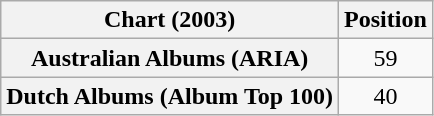<table class="wikitable sortable plainrowheaders" style="text-align:center">
<tr>
<th scope="col">Chart (2003)</th>
<th scope="col">Position</th>
</tr>
<tr>
<th scope="row">Australian Albums (ARIA)</th>
<td>59</td>
</tr>
<tr>
<th scope="row">Dutch Albums (Album Top 100)</th>
<td>40</td>
</tr>
</table>
